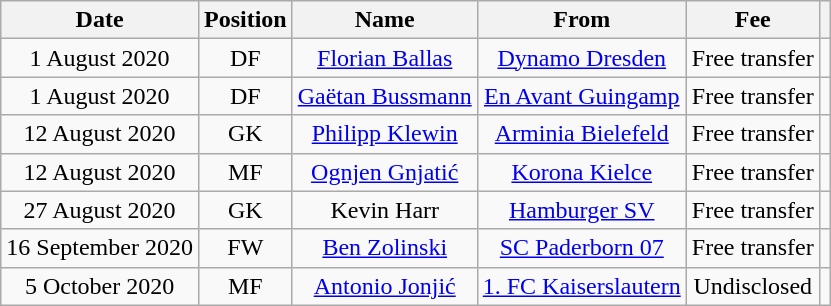<table class="wikitable" style="text-align:center;">
<tr>
<th>Date</th>
<th>Position</th>
<th>Name</th>
<th>From</th>
<th>Fee</th>
<th></th>
</tr>
<tr>
<td>1 August 2020</td>
<td>DF</td>
<td><a href='#'>Florian Ballas</a></td>
<td><a href='#'>Dynamo Dresden</a></td>
<td>Free transfer</td>
<td></td>
</tr>
<tr>
<td>1 August 2020</td>
<td>DF</td>
<td><a href='#'>Gaëtan Bussmann</a></td>
<td> <a href='#'>En Avant Guingamp</a></td>
<td>Free transfer</td>
<td></td>
</tr>
<tr>
<td>12 August 2020</td>
<td>GK</td>
<td><a href='#'>Philipp Klewin</a></td>
<td><a href='#'>Arminia Bielefeld</a></td>
<td>Free transfer</td>
<td></td>
</tr>
<tr>
<td>12 August 2020</td>
<td>MF</td>
<td><a href='#'>Ognjen Gnjatić</a></td>
<td> <a href='#'>Korona Kielce</a></td>
<td>Free transfer</td>
<td></td>
</tr>
<tr>
<td>27 August 2020</td>
<td>GK</td>
<td>Kevin Harr</td>
<td><a href='#'>Hamburger SV</a></td>
<td>Free transfer</td>
<td></td>
</tr>
<tr>
<td>16 September 2020</td>
<td>FW</td>
<td><a href='#'>Ben Zolinski</a></td>
<td><a href='#'>SC Paderborn 07</a></td>
<td>Free transfer</td>
<td></td>
</tr>
<tr>
<td>5 October 2020</td>
<td>MF</td>
<td><a href='#'>Antonio Jonjić</a></td>
<td><a href='#'>1. FC Kaiserslautern</a></td>
<td>Undisclosed</td>
<td></td>
</tr>
</table>
